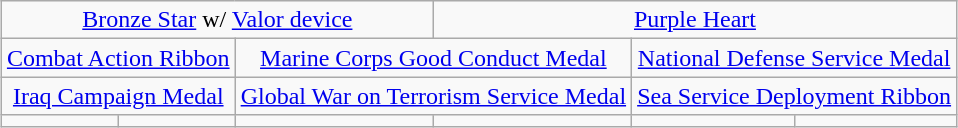<table class="wikitable" style="margin:1em auto; text-align:center;">
<tr>
<td colspan=3><a href='#'>Bronze Star</a> w/ <a href='#'>Valor device</a></td>
<td colspan=3><a href='#'>Purple Heart</a></td>
</tr>
<tr>
<td colspan=2><a href='#'>Combat Action Ribbon</a></td>
<td colspan=2><a href='#'>Marine Corps Good Conduct Medal</a></td>
<td colspan=2><a href='#'>National Defense Service Medal</a></td>
</tr>
<tr>
<td colspan=2><a href='#'>Iraq Campaign Medal</a></td>
<td colspan=2><a href='#'>Global War on Terrorism Service Medal</a></td>
<td colspan=2><a href='#'>Sea Service Deployment Ribbon</a></td>
</tr>
<tr>
<td></td>
<td></td>
<td></td>
<td></td>
<td></td>
<td></td>
</tr>
</table>
